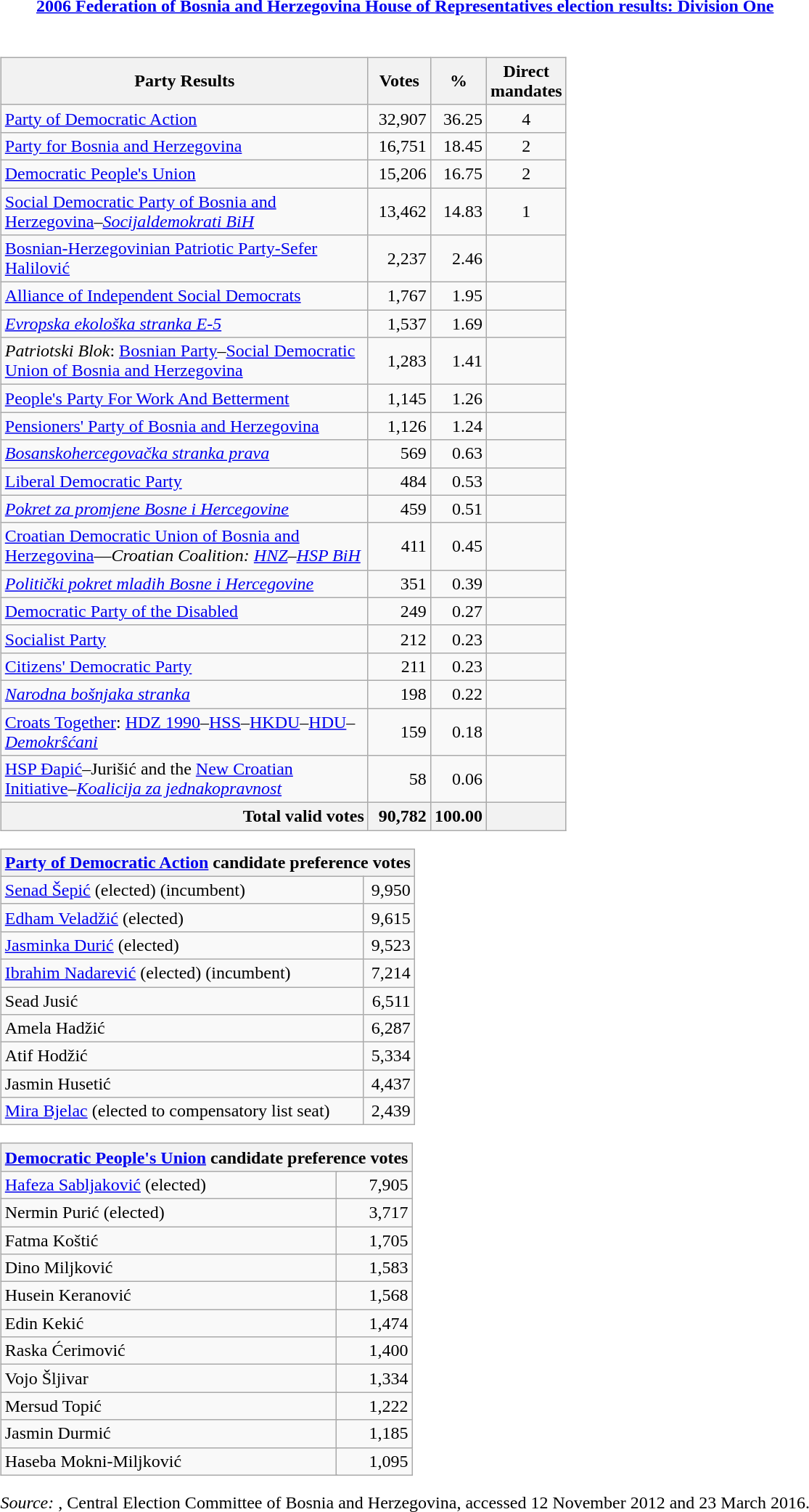<table class="toccolours collapsible collapsed" style="min-width:40em">
<tr>
<th><a href='#'>2006 Federation of Bosnia and Herzegovina House of Representatives election results: Division One</a></th>
</tr>
<tr>
<td><br><table class="wikitable">
<tr>
<th style="width: 330px">Party Results</th>
<th style="width: 50px">Votes</th>
<th style="width: 40px">%</th>
<th style="width: 40px">Direct mandates</th>
</tr>
<tr>
<td style="text-align: left"><a href='#'>Party of Democratic Action</a></td>
<td style="text-align: right">32,907</td>
<td style="text-align: right">36.25</td>
<td style="text-align: center">4</td>
</tr>
<tr>
<td style="text-align: left"><a href='#'>Party for Bosnia and Herzegovina</a></td>
<td style="text-align:right;">16,751</td>
<td style="text-align:right;">18.45</td>
<td style="text-align:center;">2</td>
</tr>
<tr>
<td style="text-align: left"><a href='#'>Democratic People's Union</a></td>
<td style="text-align:right;">15,206</td>
<td style="text-align:right;">16.75</td>
<td style="text-align:center;">2</td>
</tr>
<tr>
<td style="text-align: left"><a href='#'>Social Democratic Party of Bosnia and Herzegovina</a>–<em><a href='#'>Socijaldemokrati BiH</a></em></td>
<td style="text-align: right">13,462</td>
<td style="text-align: right">14.83</td>
<td style="text-align: center">1</td>
</tr>
<tr>
<td style="text-align: left"><a href='#'>Bosnian-Herzegovinian Patriotic Party-Sefer Halilović</a></td>
<td style="text-align:right;">2,237</td>
<td style="text-align:right;">2.46</td>
<td style="text-align:right;"></td>
</tr>
<tr>
<td style="text-align: left"><a href='#'>Alliance of Independent Social Democrats</a></td>
<td style="text-align:right;">1,767</td>
<td style="text-align:right;">1.95</td>
<td style="text-align:right;"></td>
</tr>
<tr>
<td style="text-align: left"><em><a href='#'>Evropska ekološka stranka E-5</a></em></td>
<td style="text-align:right;">1,537</td>
<td style="text-align:right;">1.69</td>
<td style="text-align:right;"></td>
</tr>
<tr>
<td style="text-align: left"><em>Patriotski Blok</em>: <a href='#'>Bosnian Party</a>–<a href='#'>Social Democratic Union of Bosnia and Herzegovina</a></td>
<td style="text-align:right;">1,283</td>
<td style="text-align:right;">1.41</td>
<td style="text-align:right;"></td>
</tr>
<tr>
<td style="text-align: left"><a href='#'>People's Party For Work And Betterment</a></td>
<td style="text-align:right;">1,145</td>
<td style="text-align:right;">1.26</td>
<td style="text-align:right;"></td>
</tr>
<tr>
<td style="text-align: left"><a href='#'>Pensioners' Party of Bosnia and Herzegovina</a></td>
<td style="text-align:right;">1,126</td>
<td style="text-align:right;">1.24</td>
<td style="text-align:right;"></td>
</tr>
<tr>
<td style="text-align: left"><em><a href='#'>Bosanskohercegovačka stranka prava</a></em></td>
<td style="text-align:right;">569</td>
<td style="text-align:right;">0.63</td>
<td style="text-align:right;"></td>
</tr>
<tr>
<td style="text-align: left"><a href='#'>Liberal Democratic Party</a></td>
<td style="text-align:right;">484</td>
<td style="text-align:right;">0.53</td>
<td style="text-align:right;"></td>
</tr>
<tr>
<td style="text-align: left"><em><a href='#'>Pokret za promjene Bosne i Hercegovine</a></em></td>
<td style="text-align:right;">459</td>
<td style="text-align:right;">0.51</td>
<td style="text-align:right;"></td>
</tr>
<tr>
<td style="text-align: left"><a href='#'>Croatian Democratic Union of Bosnia and Herzegovina</a>—<em>Croatian Coalition: <a href='#'>HNZ</a>–<a href='#'>HSP BiH</a></em></td>
<td style="text-align:right;">411</td>
<td style="text-align:right;">0.45</td>
<td style="text-align:right;"></td>
</tr>
<tr>
<td style="text-align: left"><em><a href='#'>Politički pokret mladih Bosne i Hercegovine</a></em></td>
<td style="text-align:right;">351</td>
<td style="text-align:right;">0.39</td>
<td style="text-align:right;"></td>
</tr>
<tr>
<td style="text-align: left"><a href='#'>Democratic Party of the Disabled</a></td>
<td style="text-align:right;">249</td>
<td style="text-align:right;">0.27</td>
<td style="text-align:right;"></td>
</tr>
<tr>
<td style="text-align: left"><a href='#'>Socialist Party</a></td>
<td style="text-align:right;">212</td>
<td style="text-align:right;">0.23</td>
<td style="text-align:right;"></td>
</tr>
<tr>
<td style="text-align: left"><a href='#'>Citizens' Democratic Party</a></td>
<td style="text-align:right;">211</td>
<td style="text-align:right;">0.23</td>
<td style="text-align:right;"></td>
</tr>
<tr>
<td style="text-align: left"><em><a href='#'>Narodna bošnjaka stranka</a></em></td>
<td style="text-align:right;">198</td>
<td style="text-align:right;">0.22</td>
<td style="text-align:right;"></td>
</tr>
<tr>
<td style="text-align: left"><a href='#'>Croats Together</a>: <a href='#'>HDZ 1990</a>–<a href='#'>HSS</a>–<a href='#'>HKDU</a>–<a href='#'>HDU</a>–<em><a href='#'>Demokrŝćani</a></em></td>
<td style="text-align:right;">159</td>
<td style="text-align:right;">0.18</td>
<td style="text-align:right;"></td>
</tr>
<tr>
<td style="text-align: left"><a href='#'>HSP Đapić</a>–Jurišić and the <a href='#'>New Croatian Initiative</a>–<em><a href='#'>Koalicija za jednakopravnost</a></em></td>
<td style="text-align:right;">58</td>
<td style="text-align:right;">0.06</td>
<td style="text-align:right;"></td>
</tr>
<tr style="background-color:white">
<th style="text-align:right;">Total valid votes</th>
<th style="text-align:right;">90,782</th>
<th style="text-align:right;">100.00</th>
<th style="text-align:right;"></th>
</tr>
</table>
<table class="wikitable">
<tr>
<th colspan="5"><a href='#'>Party of Democratic Action</a> candidate preference votes</th>
</tr>
<tr>
<td colspan="3"><a href='#'>Senad Šepić</a> (elected) (incumbent)</td>
<td style="text-align:right;">9,950</td>
</tr>
<tr>
<td colspan="3"><a href='#'>Edham Veladžić</a> (elected)</td>
<td style="text-align:right;">9,615</td>
</tr>
<tr>
<td colspan="3"><a href='#'>Jasminka Durić</a> (elected)</td>
<td style="text-align:right;">9,523</td>
</tr>
<tr>
<td colspan="3"><a href='#'>Ibrahim Nadarević</a> (elected) (incumbent)</td>
<td style="text-align:right;">7,214</td>
</tr>
<tr>
<td colspan="3">Sead Jusić</td>
<td style="text-align:right;">6,511</td>
</tr>
<tr>
<td colspan="3">Amela Hadžić</td>
<td style="text-align:right;">6,287</td>
</tr>
<tr>
<td colspan="3">Atif Hodžić</td>
<td style="text-align:right;">5,334</td>
</tr>
<tr>
<td colspan="3">Jasmin Husetić</td>
<td style="text-align:right;">4,437</td>
</tr>
<tr>
<td colspan="3"><a href='#'>Mira Bjelac</a> (elected to compensatory list seat)</td>
<td style="text-align:right;">2,439</td>
</tr>
</table>
<table class="wikitable">
<tr>
<th colspan="5"><a href='#'>Democratic People's Union</a> candidate preference votes</th>
</tr>
<tr>
<td colspan="3"><a href='#'>Hafeza Sabljaković</a> (elected)</td>
<td style="text-align:right;">7,905</td>
</tr>
<tr>
<td colspan="3">Nermin Purić (elected)</td>
<td style="text-align:right;">3,717</td>
</tr>
<tr>
<td colspan="3">Fatma Koštić</td>
<td style="text-align:right;">1,705</td>
</tr>
<tr>
<td colspan="3">Dino Miljković</td>
<td style="text-align:right;">1,583</td>
</tr>
<tr>
<td colspan="3">Husein Keranović</td>
<td style="text-align:right;">1,568</td>
</tr>
<tr>
<td colspan="3">Edin Kekić</td>
<td style="text-align:right;">1,474</td>
</tr>
<tr>
<td colspan="3">Raska Ćerimović</td>
<td style="text-align:right;">1,400</td>
</tr>
<tr>
<td colspan="3">Vojo Šljivar</td>
<td style="text-align:right;">1,334</td>
</tr>
<tr>
<td colspan="3">Mersud Topić</td>
<td style="text-align:right;">1,222</td>
</tr>
<tr>
<td colspan="3">Jasmin Durmić</td>
<td style="text-align:right;">1,185</td>
</tr>
<tr>
<td colspan="3">Haseba Mokni-Miljković</td>
<td style="text-align:right;">1,095</td>
</tr>
</table>
<em>Source: </em>, Central Election Committee of Bosnia and Herzegovina, accessed 12 November 2012 and 23 March 2016.</td>
</tr>
</table>
